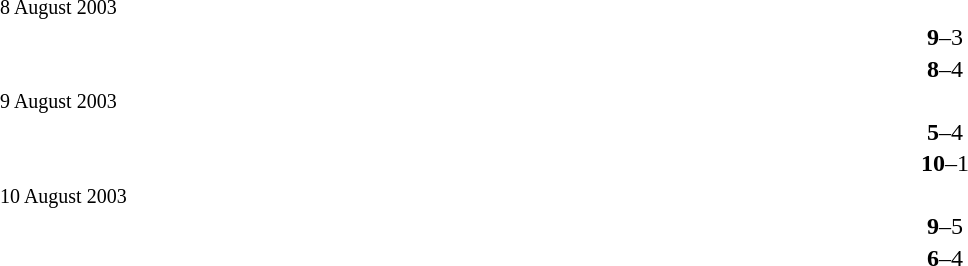<table width=100% cellspacing=1>
<tr>
<th width=40%></th>
<th width=20%></th>
<th></th>
</tr>
<tr>
<td><small>8 August 2003</small></td>
</tr>
<tr>
<td align=right><strong></strong></td>
<td align=center><strong>9</strong>–3</td>
<td></td>
</tr>
<tr>
<td align=right><strong></strong></td>
<td align=center><strong>8</strong>–4</td>
<td></td>
</tr>
<tr>
<td><small>9 August 2003</small></td>
</tr>
<tr>
<td align=right><strong></strong></td>
<td align=center><strong>5</strong>–4</td>
<td></td>
</tr>
<tr>
<td align=right><strong></strong></td>
<td align=center><strong>10</strong>–1</td>
<td></td>
</tr>
<tr>
<td><small>10 August 2003</small></td>
</tr>
<tr>
<td align=right><strong></strong></td>
<td align=center><strong>9</strong>–5</td>
<td></td>
</tr>
<tr>
<td align=right><strong></strong></td>
<td align=center><strong>6</strong>–4</td>
<td></td>
</tr>
</table>
